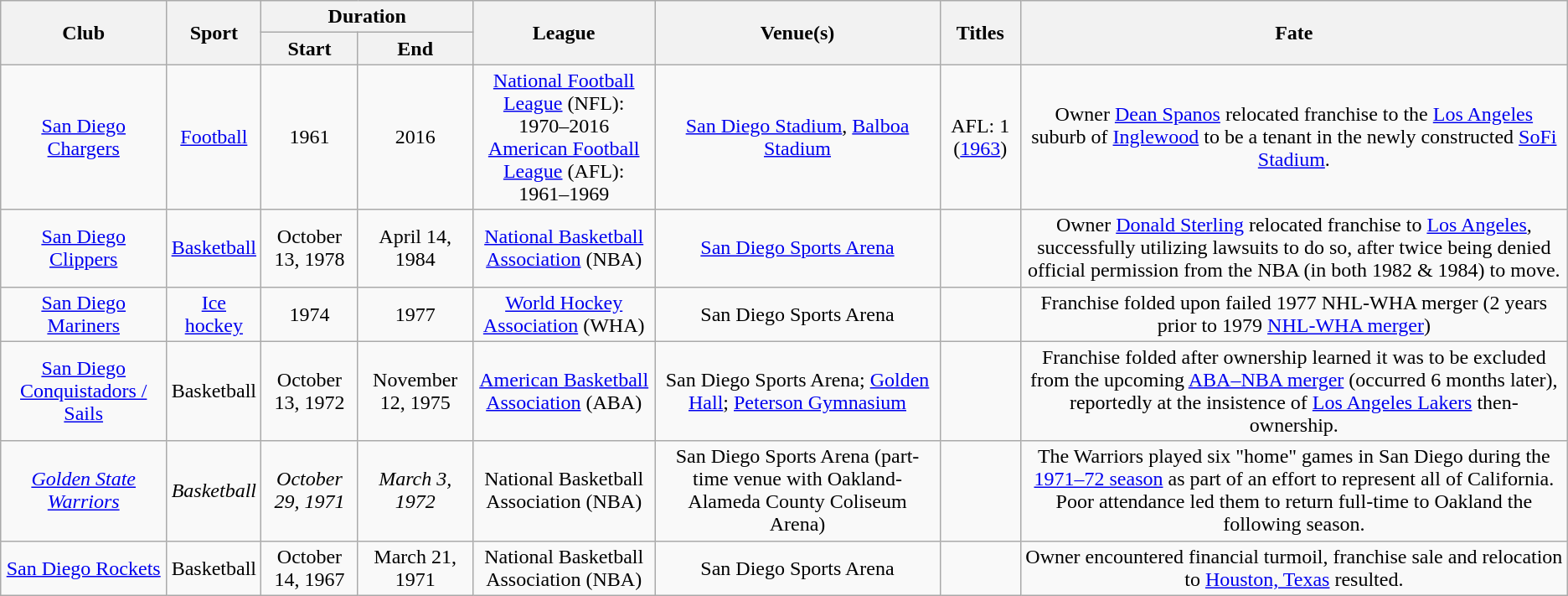<table class="wikitable sortable" style="text-align:center;">
<tr>
<th rowspan="2">Club</th>
<th rowspan="2">Sport</th>
<th colspan="2">Duration</th>
<th rowspan="2">League</th>
<th rowspan="2">Venue(s)</th>
<th rowspan="2">Titles</th>
<th rowspan="2">Fate</th>
</tr>
<tr>
<th>Start</th>
<th>End</th>
</tr>
<tr>
<td><a href='#'>San Diego Chargers</a></td>
<td><a href='#'>Football</a></td>
<td>1961</td>
<td>2016</td>
<td><a href='#'>National Football League</a> (NFL): 1970–2016<br><a href='#'>American Football League</a> (AFL): 1961–1969</td>
<td><a href='#'>San Diego Stadium</a>, <a href='#'>Balboa Stadium</a></td>
<td>AFL: 1 (<a href='#'>1963</a>)</td>
<td>Owner <a href='#'>Dean Spanos</a> relocated franchise to the <a href='#'>Los Angeles</a> suburb of <a href='#'>Inglewood</a> to be a tenant in the newly constructed <a href='#'>SoFi Stadium</a>.</td>
</tr>
<tr>
<td><a href='#'>San Diego Clippers</a></td>
<td><a href='#'>Basketball</a></td>
<td>October 13, 1978</td>
<td>April 14, 1984</td>
<td><a href='#'>National Basketball Association</a> (NBA)</td>
<td><a href='#'>San Diego Sports Arena</a></td>
<td></td>
<td>Owner <a href='#'>Donald Sterling</a> relocated franchise to <a href='#'>Los Angeles</a>, successfully utilizing lawsuits to do so, after twice being denied official permission from the NBA (in both 1982 & 1984) to move.</td>
</tr>
<tr>
<td><a href='#'>San Diego Mariners</a></td>
<td><a href='#'>Ice hockey</a></td>
<td>1974</td>
<td>1977</td>
<td><a href='#'>World Hockey Association</a> (WHA)</td>
<td>San Diego Sports Arena</td>
<td></td>
<td>Franchise folded upon failed 1977 NHL-WHA merger (2 years prior to 1979 <a href='#'>NHL-WHA merger</a>)</td>
</tr>
<tr>
<td><a href='#'>San Diego Conquistadors / Sails</a></td>
<td>Basketball</td>
<td>October 13, 1972</td>
<td>November 12, 1975</td>
<td><a href='#'>American Basketball Association</a> (ABA)</td>
<td>San Diego Sports Arena; <a href='#'>Golden Hall</a>; <a href='#'>Peterson Gymnasium</a></td>
<td></td>
<td>Franchise folded after ownership learned it was to be excluded from the upcoming <a href='#'>ABA–NBA merger</a> (occurred 6 months later), reportedly at the insistence of <a href='#'>Los Angeles Lakers</a> then-ownership.</td>
</tr>
<tr>
<td><a href='#'><em>Golden State Warriors</em></a></td>
<td><em>Basketball</em></td>
<td><em>October 29, 1971</em></td>
<td><em>March 3, 1972</em></td>
<td>National Basketball Association (NBA)</td>
<td>San Diego Sports Arena (part-time venue with Oakland-Alameda County Coliseum Arena)</td>
<td></td>
<td>The Warriors played six "home" games in San Diego during the <a href='#'>1971–72 season</a> as part of an effort to represent all of California. Poor attendance led them to return full-time to Oakland the following season.</td>
</tr>
<tr>
<td><a href='#'>San Diego Rockets</a></td>
<td>Basketball</td>
<td>October 14, 1967</td>
<td>March 21, 1971</td>
<td>National Basketball Association (NBA)</td>
<td>San Diego Sports Arena</td>
<td></td>
<td>Owner encountered financial turmoil, franchise sale and relocation to <a href='#'>Houston, Texas</a> resulted.</td>
</tr>
</table>
